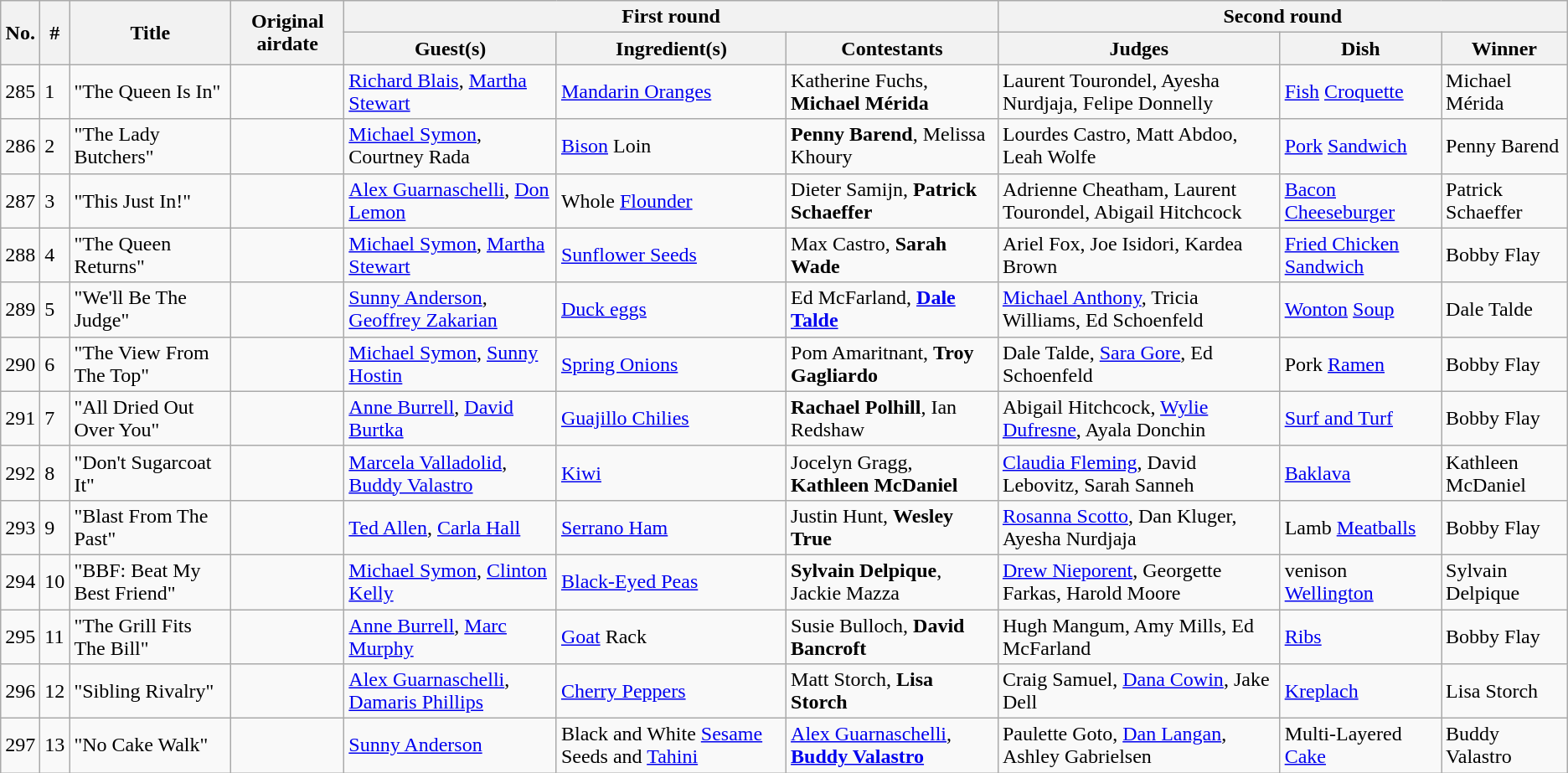<table class="wikitable">
<tr>
<th rowspan="2">No.</th>
<th rowspan="2">#</th>
<th rowspan="2">Title</th>
<th rowspan="2">Original airdate</th>
<th colspan="3">First round</th>
<th colspan="3">Second round</th>
</tr>
<tr>
<th>Guest(s)</th>
<th>Ingredient(s)</th>
<th>Contestants</th>
<th>Judges</th>
<th>Dish</th>
<th>Winner</th>
</tr>
<tr>
<td>285</td>
<td>1</td>
<td>"The Queen Is In"</td>
<td></td>
<td><a href='#'>Richard Blais</a>, <a href='#'>Martha Stewart</a></td>
<td><a href='#'>Mandarin Oranges</a></td>
<td>Katherine Fuchs, <strong>Michael Mérida</strong></td>
<td>Laurent Tourondel, Ayesha Nurdjaja, Felipe Donnelly</td>
<td><a href='#'>Fish</a> <a href='#'>Croquette</a></td>
<td>Michael Mérida</td>
</tr>
<tr>
<td>286</td>
<td>2</td>
<td>"The Lady Butchers"</td>
<td></td>
<td><a href='#'>Michael Symon</a>, Courtney Rada</td>
<td><a href='#'>Bison</a> Loin</td>
<td><strong>Penny Barend</strong>, Melissa Khoury</td>
<td>Lourdes Castro, Matt Abdoo, Leah Wolfe</td>
<td><a href='#'>Pork</a> <a href='#'>Sandwich</a></td>
<td>Penny Barend</td>
</tr>
<tr>
<td>287</td>
<td>3</td>
<td>"This Just In!"</td>
<td></td>
<td><a href='#'>Alex Guarnaschelli</a>, <a href='#'>Don Lemon</a></td>
<td>Whole <a href='#'>Flounder</a></td>
<td>Dieter Samijn, <strong>Patrick Schaeffer</strong></td>
<td>Adrienne Cheatham, Laurent Tourondel, Abigail Hitchcock</td>
<td><a href='#'>Bacon</a> <a href='#'>Cheeseburger</a></td>
<td>Patrick Schaeffer</td>
</tr>
<tr>
<td>288</td>
<td>4</td>
<td>"The Queen Returns"</td>
<td></td>
<td><a href='#'>Michael Symon</a>, <a href='#'>Martha Stewart</a></td>
<td><a href='#'>Sunflower Seeds</a></td>
<td>Max Castro, <strong>Sarah Wade</strong></td>
<td>Ariel Fox, Joe Isidori, Kardea Brown</td>
<td><a href='#'>Fried Chicken</a> <a href='#'>Sandwich</a></td>
<td>Bobby Flay</td>
</tr>
<tr>
<td>289</td>
<td>5</td>
<td>"We'll Be The Judge"</td>
<td></td>
<td><a href='#'>Sunny Anderson</a>, <a href='#'>Geoffrey Zakarian</a></td>
<td><a href='#'>Duck eggs</a></td>
<td>Ed McFarland, <strong><a href='#'>Dale Talde</a></strong></td>
<td><a href='#'>Michael Anthony</a>, Tricia Williams, Ed Schoenfeld</td>
<td><a href='#'>Wonton</a> <a href='#'>Soup</a></td>
<td>Dale Talde</td>
</tr>
<tr>
<td>290</td>
<td>6</td>
<td>"The View From The Top"</td>
<td></td>
<td><a href='#'>Michael Symon</a>, <a href='#'>Sunny Hostin</a></td>
<td><a href='#'>Spring Onions</a></td>
<td>Pom Amaritnant, <strong>Troy Gagliardo</strong></td>
<td>Dale Talde, <a href='#'>Sara Gore</a>, Ed Schoenfeld</td>
<td>Pork <a href='#'>Ramen</a></td>
<td>Bobby Flay</td>
</tr>
<tr>
<td>291</td>
<td>7</td>
<td>"All Dried Out Over You"</td>
<td></td>
<td><a href='#'>Anne Burrell</a>, <a href='#'>David Burtka</a></td>
<td><a href='#'>Guajillo Chilies</a></td>
<td><strong>Rachael Polhill</strong>, Ian Redshaw</td>
<td>Abigail Hitchcock, <a href='#'>Wylie Dufresne</a>, Ayala Donchin</td>
<td><a href='#'>Surf and Turf</a></td>
<td>Bobby Flay</td>
</tr>
<tr>
<td>292</td>
<td>8</td>
<td>"Don't Sugarcoat It"</td>
<td></td>
<td><a href='#'>Marcela Valladolid</a>, <a href='#'>Buddy Valastro</a></td>
<td><a href='#'>Kiwi</a></td>
<td>Jocelyn Gragg, <strong>Kathleen McDaniel</strong></td>
<td><a href='#'>Claudia Fleming</a>, David Lebovitz, Sarah Sanneh</td>
<td><a href='#'>Baklava</a></td>
<td>Kathleen McDaniel</td>
</tr>
<tr>
<td>293</td>
<td>9</td>
<td>"Blast From The Past"</td>
<td></td>
<td><a href='#'>Ted Allen</a>, <a href='#'>Carla Hall</a></td>
<td><a href='#'>Serrano Ham</a></td>
<td>Justin Hunt, <strong>Wesley True</strong></td>
<td><a href='#'>Rosanna Scotto</a>, Dan Kluger, Ayesha Nurdjaja</td>
<td>Lamb <a href='#'>Meatballs</a></td>
<td>Bobby Flay</td>
</tr>
<tr>
<td>294</td>
<td>10</td>
<td>"BBF: Beat My Best Friend"</td>
<td></td>
<td><a href='#'>Michael Symon</a>, <a href='#'>Clinton Kelly</a></td>
<td><a href='#'>Black-Eyed Peas</a></td>
<td><strong>Sylvain Delpique</strong>, Jackie Mazza</td>
<td><a href='#'>Drew Nieporent</a>, Georgette Farkas, Harold Moore</td>
<td>venison <a href='#'>Wellington</a></td>
<td>Sylvain Delpique</td>
</tr>
<tr>
<td>295</td>
<td>11</td>
<td>"The Grill Fits The Bill"</td>
<td></td>
<td><a href='#'>Anne Burrell</a>, <a href='#'>Marc Murphy</a></td>
<td><a href='#'>Goat</a> Rack</td>
<td>Susie Bulloch, <strong>David Bancroft</strong></td>
<td>Hugh Mangum, Amy Mills, Ed McFarland</td>
<td><a href='#'>Ribs</a></td>
<td>Bobby Flay</td>
</tr>
<tr>
<td>296</td>
<td>12</td>
<td>"Sibling Rivalry"</td>
<td></td>
<td><a href='#'>Alex Guarnaschelli</a>, <a href='#'>Damaris Phillips</a></td>
<td><a href='#'>Cherry Peppers</a></td>
<td>Matt Storch, <strong>Lisa Storch</strong></td>
<td>Craig Samuel, <a href='#'>Dana Cowin</a>, Jake Dell</td>
<td><a href='#'>Kreplach</a></td>
<td>Lisa Storch</td>
</tr>
<tr>
<td>297</td>
<td>13</td>
<td>"No Cake Walk"</td>
<td></td>
<td><a href='#'>Sunny Anderson</a></td>
<td>Black and White <a href='#'>Sesame</a> Seeds and <a href='#'>Tahini</a></td>
<td><a href='#'>Alex Guarnaschelli</a>, <strong><a href='#'>Buddy Valastro</a></strong></td>
<td>Paulette Goto, <a href='#'>Dan Langan</a>, Ashley Gabrielsen</td>
<td>Multi-Layered <a href='#'>Cake</a></td>
<td>Buddy Valastro</td>
</tr>
</table>
